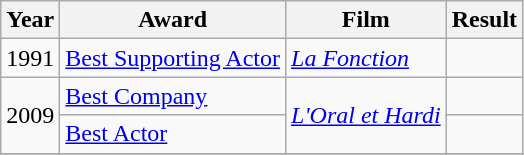<table class="wikitable">
<tr>
<th>Year</th>
<th>Award</th>
<th>Film</th>
<th>Result</th>
</tr>
<tr>
<td>1991</td>
<td><a href='#'>Best Supporting Actor</a></td>
<td><em><a href='#'>La Fonction</a></em></td>
<td></td>
</tr>
<tr>
<td rowspan=2>2009</td>
<td><a href='#'>Best Company</a></td>
<td rowspan=2><em><a href='#'>L'Oral et Hardi</a></em></td>
<td></td>
</tr>
<tr>
<td><a href='#'>Best Actor</a></td>
<td></td>
</tr>
<tr>
</tr>
</table>
